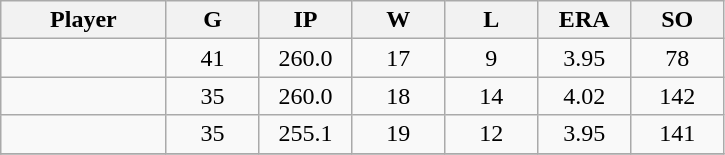<table class="wikitable sortable">
<tr>
<th bgcolor="#DDDDFF" width="16%">Player</th>
<th bgcolor="#DDDDFF" width="9%">G</th>
<th bgcolor="#DDDDFF" width="9%">IP</th>
<th bgcolor="#DDDDFF" width="9%">W</th>
<th bgcolor="#DDDDFF" width="9%">L</th>
<th bgcolor="#DDDDFF" width="9%">ERA</th>
<th bgcolor="#DDDDFF" width="9%">SO</th>
</tr>
<tr align="center">
<td></td>
<td>41</td>
<td>260.0</td>
<td>17</td>
<td>9</td>
<td>3.95</td>
<td>78</td>
</tr>
<tr align="center">
<td></td>
<td>35</td>
<td>260.0</td>
<td>18</td>
<td>14</td>
<td>4.02</td>
<td>142</td>
</tr>
<tr align="center">
<td></td>
<td>35</td>
<td>255.1</td>
<td>19</td>
<td>12</td>
<td>3.95</td>
<td>141</td>
</tr>
<tr align="center">
</tr>
</table>
